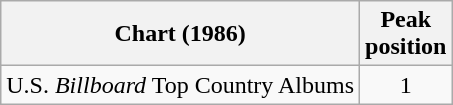<table class="wikitable">
<tr>
<th>Chart (1986)</th>
<th>Peak<br>position</th>
</tr>
<tr>
<td>U.S. <em>Billboard</em> Top Country Albums</td>
<td align="center">1</td>
</tr>
</table>
